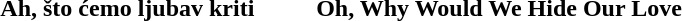<table>
<tr>
<th width="50%">Ah, što ćemo ljubav kriti</th>
<th width="50%">Oh, Why Would We Hide Our Love</th>
</tr>
<tr>
<td valign="top"><br></td>
<td valign="top"><br></td>
</tr>
</table>
